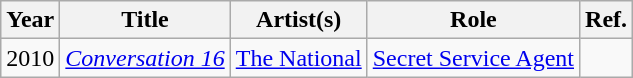<table class="wikitable unsortable">
<tr>
<th>Year</th>
<th>Title</th>
<th>Artist(s)</th>
<th>Role</th>
<th>Ref.</th>
</tr>
<tr>
<td>2010</td>
<td><em><a href='#'>Conversation 16</a></em></td>
<td><a href='#'>The National</a></td>
<td><a href='#'>Secret Service Agent</a></td>
<td></td>
</tr>
</table>
